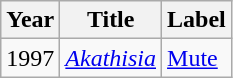<table class="wikitable" border="1">
<tr>
<th><strong>Year</strong></th>
<th><strong>Title</strong></th>
<th><strong>Label</strong></th>
</tr>
<tr>
<td>1997</td>
<td><em><a href='#'>Akathisia</a></em></td>
<td><a href='#'>Mute</a></td>
</tr>
</table>
